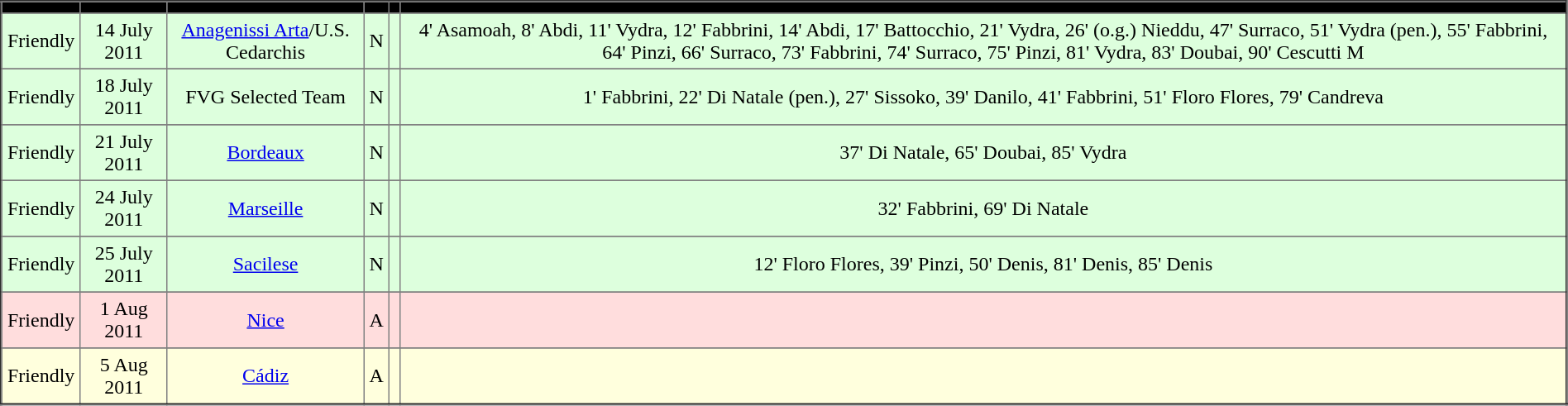<table border="2" cellpadding="4" style="border-collapse:collapse; text-align:center;">
<tr style="background:#000000;">
<th></th>
<th></th>
<th></th>
<th></th>
<th></th>
<th></th>
</tr>
<tr>
</tr>
<tr bgcolor="#ddffdd">
<td style="text-align: center">Friendly</td>
<td style="text-align: center">14 July 2011</td>
<td style="text-align: center"><a href='#'>Anagenissi Arta</a>/U.S. Cedarchis</td>
<td style="text-align: center">N</td>
<td style="text-align: center"></td>
<td style="text-align: center">4' Asamoah, 8' Abdi, 11' Vydra, 12' Fabbrini, 14' Abdi, 17' Battocchio, 21' Vydra, 26' (o.g.) Nieddu, 47' Surraco, 51' Vydra (pen.), 55' Fabbrini, 64' Pinzi, 66' Surraco, 73' Fabbrini, 74' Surraco, 75' Pinzi, 81' Vydra, 83' Doubai, 90' Cescutti M</td>
</tr>
<tr>
</tr>
<tr bgcolor="#ddffdd">
<td style="text-align: center">Friendly</td>
<td style="text-align: center">18 July 2011</td>
<td style="text-align: center">FVG Selected Team</td>
<td style="text-align: center">N</td>
<td style="text-align: center"></td>
<td style="text-align: center">1' Fabbrini, 22' Di Natale (pen.), 27' Sissoko, 39' Danilo, 41' Fabbrini, 51' Floro Flores, 79' Candreva</td>
</tr>
<tr>
</tr>
<tr bgcolor="#ddffdd">
<td style="text-align: center">Friendly</td>
<td style="text-align: center">21 July 2011</td>
<td style="text-align: center"><a href='#'>Bordeaux</a></td>
<td style="text-align: center">N</td>
<td style="text-align: center"></td>
<td style="text-align: center">37' Di Natale, 65' Doubai, 85' Vydra</td>
</tr>
<tr>
</tr>
<tr bgcolor="#ddffdd">
<td style="text-align: center">Friendly</td>
<td style="text-align: center">24 July 2011</td>
<td style="text-align: center"><a href='#'>Marseille</a></td>
<td style="text-align: center">N</td>
<td style="text-align: center"></td>
<td style="text-align: center">32' Fabbrini, 69' Di Natale</td>
</tr>
<tr>
</tr>
<tr bgcolor="#ddffdd">
<td style="text-align: center">Friendly</td>
<td style="text-align: center">25 July 2011</td>
<td style="text-align: center"><a href='#'>Sacilese</a></td>
<td style="text-align: center">N</td>
<td style="text-align: center"></td>
<td style="text-align: center">12' Floro Flores, 39' Pinzi, 50' Denis, 81' Denis, 85' Denis</td>
</tr>
<tr>
</tr>
<tr bgcolor="#ffdddd">
<td style="text-align: center">Friendly</td>
<td style="text-align: center">1 Aug 2011</td>
<td style="text-align: center"><a href='#'>Nice</a></td>
<td style="text-align: center">A</td>
<td style="text-align: center"></td>
<td style="text-align: center"></td>
</tr>
<tr>
</tr>
<tr bgcolor="#ffffdd">
<td style="text-align: center">Friendly</td>
<td style="text-align: center">5 Aug 2011</td>
<td style="text-align: center"><a href='#'>Cádiz</a></td>
<td style="text-align: center">A</td>
<td style="text-align: center"></td>
<td style="text-align: center"></td>
</tr>
</table>
